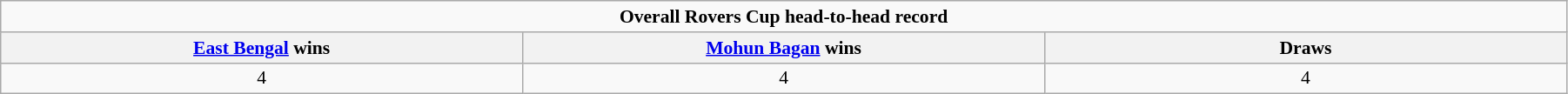<table class="wikitable" style="font-size:90%; width:95%; text-align:center">
<tr>
<td Colspan="3"><strong>Overall Rovers Cup head-to-head record</strong></td>
</tr>
<tr>
<th width="33%"><a href='#'>East Bengal</a>  wins</th>
<th width="33%"><a href='#'>Mohun Bagan</a> wins</th>
<th width="33%">Draws</th>
</tr>
<tr>
<td>4</td>
<td>4</td>
<td>4</td>
</tr>
</table>
